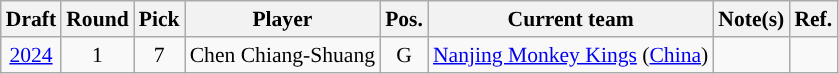<table class="wikitable sortable" style="text-align:left; font-size:90%;">
<tr>
<th>Draft</th>
<th>Round</th>
<th>Pick</th>
<th>Player</th>
<th>Pos.</th>
<th>Current team</th>
<th>Note(s)</th>
<th>Ref.</th>
</tr>
<tr>
<td style="text-align:center;"><a href='#'>2024</a></td>
<td style="text-align:center;">1</td>
<td style="text-align:center;">7</td>
<td>Chen Chiang-Shuang</td>
<td style="text-align:center;">G</td>
<td><a href='#'>Nanjing Monkey Kings</a> (<a href='#'>China</a>)</td>
<td></td>
<td style="text-align:center;"></td>
</tr>
</table>
